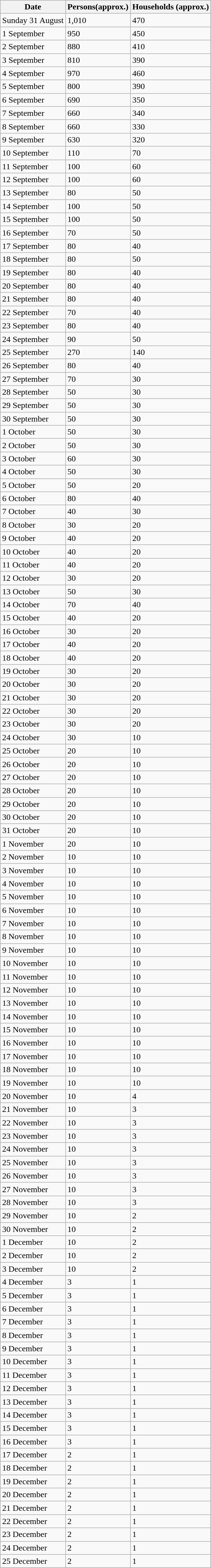<table class="wikitable sortable">
<tr>
<th>Date</th>
<th>Persons(approx.)</th>
<th class="unsortable">Households (approx.)</th>
</tr>
<tr>
<td>Sunday 31 August</td>
<td>1,010</td>
<td>470</td>
</tr>
<tr>
<td>1 September</td>
<td>950</td>
<td>450</td>
</tr>
<tr>
<td>2 September</td>
<td>880</td>
<td>410</td>
</tr>
<tr>
<td>3 September</td>
<td>810</td>
<td>390</td>
</tr>
<tr>
<td>4 September</td>
<td>970</td>
<td>460</td>
</tr>
<tr>
<td>5 September</td>
<td>800</td>
<td>390</td>
</tr>
<tr>
<td>6 September</td>
<td>690</td>
<td>350</td>
</tr>
<tr>
<td>7 September</td>
<td>660</td>
<td>340</td>
</tr>
<tr>
<td>8 September</td>
<td>660</td>
<td>330</td>
</tr>
<tr>
<td>9 September</td>
<td>630</td>
<td>320</td>
</tr>
<tr>
<td>10 September</td>
<td>110</td>
<td>70</td>
</tr>
<tr>
<td>11 September</td>
<td>100</td>
<td>60</td>
</tr>
<tr>
<td>12 September</td>
<td>100</td>
<td>60</td>
</tr>
<tr>
<td>13 September</td>
<td>80</td>
<td>50</td>
</tr>
<tr>
<td>14 September</td>
<td>100</td>
<td>50</td>
</tr>
<tr>
<td>15 September</td>
<td>100</td>
<td>50</td>
</tr>
<tr>
<td>16 September</td>
<td>70</td>
<td>50</td>
</tr>
<tr>
<td>17 September</td>
<td>80</td>
<td>40</td>
</tr>
<tr>
<td>18 September</td>
<td>80</td>
<td>50</td>
</tr>
<tr>
<td>19 September</td>
<td>80</td>
<td>40</td>
</tr>
<tr>
<td>20 September</td>
<td>80</td>
<td>40</td>
</tr>
<tr>
<td>21 September</td>
<td>80</td>
<td>40</td>
</tr>
<tr>
<td>22 September</td>
<td>70</td>
<td>40</td>
</tr>
<tr>
<td>23 September</td>
<td>80</td>
<td>40</td>
</tr>
<tr>
<td>24 September</td>
<td>90</td>
<td>50</td>
</tr>
<tr>
<td>25 September</td>
<td>270</td>
<td>140</td>
</tr>
<tr>
<td>26 September</td>
<td>80</td>
<td>40</td>
</tr>
<tr>
<td>27 September</td>
<td>70</td>
<td>30</td>
</tr>
<tr>
<td>28 September</td>
<td>50</td>
<td>30</td>
</tr>
<tr>
<td>29 September</td>
<td>50</td>
<td>30</td>
</tr>
<tr>
<td>30 September</td>
<td>50</td>
<td>30</td>
</tr>
<tr>
<td>1 October</td>
<td>50</td>
<td>30</td>
</tr>
<tr>
<td>2 October</td>
<td>50</td>
<td>30</td>
</tr>
<tr>
<td>3 October</td>
<td>60</td>
<td>30</td>
</tr>
<tr>
<td>4 October</td>
<td>50</td>
<td>30</td>
</tr>
<tr>
<td>5 October</td>
<td>50</td>
<td>20</td>
</tr>
<tr>
<td>6 October</td>
<td>80</td>
<td>40</td>
</tr>
<tr>
<td>7 October</td>
<td>40</td>
<td>30</td>
</tr>
<tr>
<td>8 October</td>
<td>30</td>
<td>20</td>
</tr>
<tr>
<td>9 October</td>
<td>40</td>
<td>20</td>
</tr>
<tr>
<td>10 October</td>
<td>40</td>
<td>20</td>
</tr>
<tr>
<td>11 October</td>
<td>40</td>
<td>20</td>
</tr>
<tr>
<td>12 October</td>
<td>30</td>
<td>20</td>
</tr>
<tr>
<td>13 October</td>
<td>50</td>
<td>30</td>
</tr>
<tr>
<td>14 October</td>
<td>70</td>
<td>40</td>
</tr>
<tr>
<td>15 October</td>
<td>40</td>
<td>20</td>
</tr>
<tr>
<td>16 October</td>
<td>30</td>
<td>20</td>
</tr>
<tr>
<td>17 October</td>
<td>40</td>
<td>20</td>
</tr>
<tr>
<td>18 October</td>
<td>40</td>
<td>20</td>
</tr>
<tr>
<td>19 October</td>
<td>30</td>
<td>20</td>
</tr>
<tr>
<td>20 October</td>
<td>30</td>
<td>20</td>
</tr>
<tr>
<td>21 October</td>
<td>30</td>
<td>20</td>
</tr>
<tr>
<td>22 October</td>
<td>30</td>
<td>20</td>
</tr>
<tr>
<td>23 October</td>
<td>30</td>
<td>20</td>
</tr>
<tr>
<td>24 October</td>
<td>30</td>
<td>10</td>
</tr>
<tr>
<td>25 October</td>
<td>20</td>
<td>10</td>
</tr>
<tr>
<td>26 October</td>
<td>20</td>
<td>10</td>
</tr>
<tr>
<td>27 October</td>
<td>20</td>
<td>10</td>
</tr>
<tr>
<td>28 October</td>
<td>20</td>
<td>10</td>
</tr>
<tr>
<td>29 October</td>
<td>20</td>
<td>10</td>
</tr>
<tr>
<td>30 October</td>
<td>20</td>
<td>10</td>
</tr>
<tr>
<td>31 October</td>
<td>20</td>
<td>10</td>
</tr>
<tr>
<td>1 November</td>
<td>20</td>
<td>10</td>
</tr>
<tr>
<td>2 November</td>
<td>10</td>
<td>10</td>
</tr>
<tr>
<td>3 November</td>
<td>10</td>
<td>10</td>
</tr>
<tr>
<td>4 November</td>
<td>10</td>
<td>10</td>
</tr>
<tr>
<td>5 November</td>
<td>10</td>
<td>10</td>
</tr>
<tr>
<td>6 November</td>
<td>10</td>
<td>10</td>
</tr>
<tr>
<td>7 November</td>
<td>10</td>
<td>10</td>
</tr>
<tr>
<td>8 November</td>
<td>10</td>
<td>10</td>
</tr>
<tr>
<td>9 November</td>
<td>10</td>
<td>10</td>
</tr>
<tr>
<td>10 November</td>
<td>10</td>
<td>10</td>
</tr>
<tr>
<td>11 November</td>
<td>10</td>
<td>10</td>
</tr>
<tr>
<td>12 November</td>
<td>10</td>
<td>10</td>
</tr>
<tr>
<td>13 November</td>
<td>10</td>
<td>10</td>
</tr>
<tr>
<td>14 November</td>
<td>10</td>
<td>10</td>
</tr>
<tr>
<td>15 November</td>
<td>10</td>
<td>10</td>
</tr>
<tr>
<td>16 November</td>
<td>10</td>
<td>10</td>
</tr>
<tr>
<td>17 November</td>
<td>10</td>
<td>10</td>
</tr>
<tr>
<td>18 November</td>
<td>10</td>
<td>10</td>
</tr>
<tr>
<td>19 November</td>
<td>10</td>
<td>10</td>
</tr>
<tr>
<td>20 November</td>
<td>10</td>
<td>4</td>
</tr>
<tr>
<td>21 November</td>
<td>10</td>
<td>3</td>
</tr>
<tr>
<td>22 November</td>
<td>10</td>
<td>3</td>
</tr>
<tr>
<td>23 November</td>
<td>10</td>
<td>3</td>
</tr>
<tr>
<td>24 November</td>
<td>10</td>
<td>3</td>
</tr>
<tr>
<td>25 November</td>
<td>10</td>
<td>3</td>
</tr>
<tr>
<td>26 November</td>
<td>10</td>
<td>3</td>
</tr>
<tr>
<td>27 November</td>
<td>10</td>
<td>3</td>
</tr>
<tr>
<td>28 November</td>
<td>10</td>
<td>3</td>
</tr>
<tr>
<td>29 November</td>
<td>10</td>
<td>2</td>
</tr>
<tr>
<td>30 November</td>
<td>10</td>
<td>2</td>
</tr>
<tr>
<td>1 December</td>
<td>10</td>
<td>2</td>
</tr>
<tr>
<td>2 December</td>
<td>10</td>
<td>2</td>
</tr>
<tr>
<td>3 December</td>
<td>10</td>
<td>2</td>
</tr>
<tr>
<td>4 December</td>
<td>3</td>
<td>1</td>
</tr>
<tr>
<td>5 December</td>
<td>3</td>
<td>1</td>
</tr>
<tr>
<td>6 December</td>
<td>3</td>
<td>1</td>
</tr>
<tr>
<td>7 December</td>
<td>3</td>
<td>1</td>
</tr>
<tr>
<td>8 December</td>
<td>3</td>
<td>1</td>
</tr>
<tr>
<td>9 December</td>
<td>3</td>
<td>1</td>
</tr>
<tr>
<td>10 December</td>
<td>3</td>
<td>1</td>
</tr>
<tr>
<td>11 December</td>
<td>3</td>
<td>1</td>
</tr>
<tr>
<td>12 December</td>
<td>3</td>
<td>1</td>
</tr>
<tr>
<td>13 December</td>
<td>3</td>
<td>1</td>
</tr>
<tr>
<td>14 December</td>
<td>3</td>
<td>1</td>
</tr>
<tr>
<td>15 December</td>
<td>3</td>
<td>1</td>
</tr>
<tr>
<td>16 December</td>
<td>3</td>
<td>1</td>
</tr>
<tr>
<td>17 December</td>
<td>2</td>
<td>1</td>
</tr>
<tr>
<td>18 December</td>
<td>2</td>
<td>1</td>
</tr>
<tr>
<td>19 December</td>
<td>2</td>
<td>1</td>
</tr>
<tr>
<td>20 December</td>
<td>2</td>
<td>1</td>
</tr>
<tr>
<td>21 December</td>
<td>2</td>
<td>1</td>
</tr>
<tr>
<td>22 December</td>
<td>2</td>
<td>1</td>
</tr>
<tr>
<td>23 December</td>
<td>2</td>
<td>1</td>
</tr>
<tr>
<td>24 December</td>
<td>2</td>
<td>1</td>
</tr>
<tr>
<td>25 December</td>
<td>2</td>
<td>1</td>
</tr>
</table>
